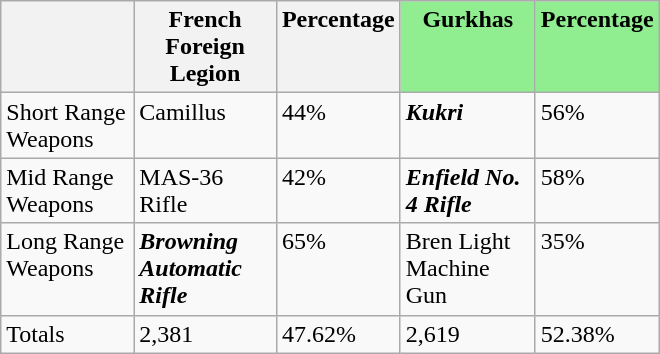<table class="wikitable" style="text-align:left; width:440px; height:200px">
<tr valign="top">
<th style="width:120px;"></th>
<th style="width:120px;">French Foreign Legion</th>
<th style="width:40px;">Percentage</th>
<th style="width:120px; background:lightgreen;">Gurkhas</th>
<th style="width:40px; background:lightgreen;">Percentage</th>
</tr>
<tr valign="top">
<td>Short Range Weapons</td>
<td>Camillus</td>
<td>44%</td>
<td><strong><em>Kukri</em></strong></td>
<td>56%</td>
</tr>
<tr valign="top">
<td>Mid Range Weapons</td>
<td>MAS-36 Rifle</td>
<td>42%</td>
<td><strong><em>Enfield No. 4 Rifle</em></strong></td>
<td>58%</td>
</tr>
<tr valign="top">
<td>Long Range Weapons</td>
<td><strong><em>Browning Automatic Rifle</em></strong></td>
<td>65%</td>
<td>Bren Light Machine Gun</td>
<td>35%</td>
</tr>
<tr valign="top">
<td>Totals</td>
<td>2,381</td>
<td>47.62%</td>
<td>2,619</td>
<td>52.38%</td>
</tr>
</table>
